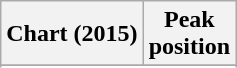<table class="wikitable sortable plainrowheaders">
<tr>
<th>Chart (2015)</th>
<th>Peak<br>position</th>
</tr>
<tr>
</tr>
<tr>
</tr>
<tr>
</tr>
<tr>
</tr>
<tr>
</tr>
</table>
